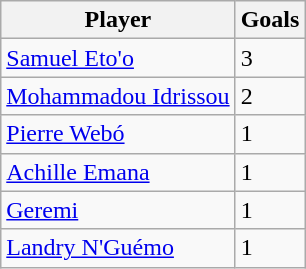<table class="wikitable sortable" style="text-align: left;">
<tr>
<th>Player</th>
<th>Goals</th>
</tr>
<tr>
<td><a href='#'>Samuel Eto'o</a></td>
<td>3</td>
</tr>
<tr>
<td><a href='#'>Mohammadou Idrissou</a></td>
<td>2</td>
</tr>
<tr>
<td><a href='#'>Pierre Webó</a></td>
<td>1</td>
</tr>
<tr>
<td><a href='#'>Achille Emana</a></td>
<td>1</td>
</tr>
<tr>
<td><a href='#'>Geremi</a></td>
<td>1</td>
</tr>
<tr>
<td><a href='#'>Landry N'Guémo</a></td>
<td>1</td>
</tr>
</table>
